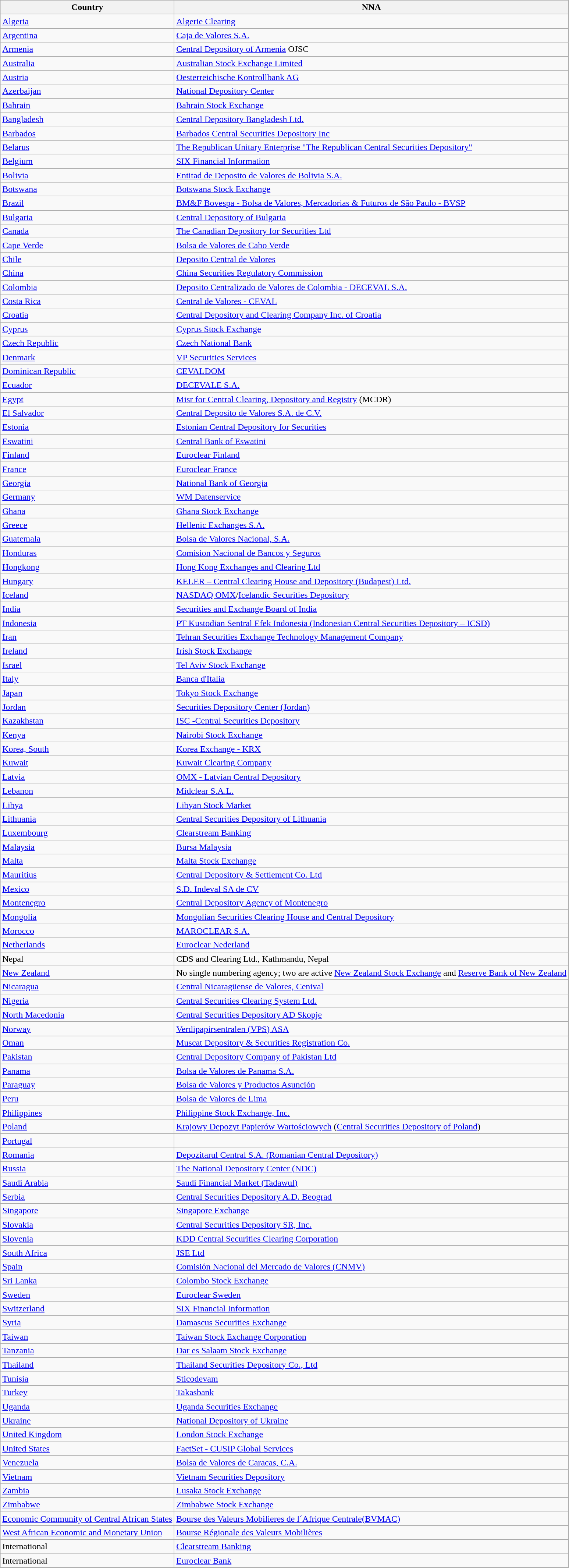<table class="wikitable">
<tr>
<th>Country</th>
<th>NNA</th>
</tr>
<tr>
<td><a href='#'>Algeria</a></td>
<td><a href='#'>Algerie Clearing</a></td>
</tr>
<tr>
<td><a href='#'>Argentina</a></td>
<td><a href='#'>Caja de Valores S.A.</a></td>
</tr>
<tr>
<td><a href='#'>Armenia</a></td>
<td><a href='#'>Central Depository of Armenia</a> OJSC</td>
</tr>
<tr>
<td><a href='#'>Australia</a></td>
<td><a href='#'>Australian Stock Exchange Limited</a></td>
</tr>
<tr>
<td><a href='#'>Austria</a></td>
<td><a href='#'>Oesterreichische Kontrollbank AG</a></td>
</tr>
<tr>
<td><a href='#'>Azerbaijan</a></td>
<td><a href='#'>National Depository Center</a></td>
</tr>
<tr>
<td><a href='#'>Bahrain</a></td>
<td><a href='#'>Bahrain Stock Exchange</a></td>
</tr>
<tr>
<td><a href='#'>Bangladesh</a></td>
<td><a href='#'>Central Depository Bangladesh Ltd.</a></td>
</tr>
<tr>
<td><a href='#'>Barbados</a></td>
<td><a href='#'>Barbados Central Securities Depository Inc</a></td>
</tr>
<tr>
<td><a href='#'>Belarus</a></td>
<td><a href='#'>The Republican Unitary Enterprise "The Republican Central Securities Depository"</a></td>
</tr>
<tr>
<td><a href='#'>Belgium</a></td>
<td><a href='#'>SIX Financial Information</a></td>
</tr>
<tr>
<td><a href='#'>Bolivia</a></td>
<td><a href='#'>Entitad de Deposito de Valores de Bolivia S.A.</a></td>
</tr>
<tr>
<td><a href='#'>Botswana</a></td>
<td><a href='#'>Botswana Stock Exchange</a></td>
</tr>
<tr>
<td><a href='#'>Brazil</a></td>
<td><a href='#'>BM&F Bovespa - Bolsa de Valores, Mercadorias & Futuros de São Paulo - BVSP</a></td>
</tr>
<tr>
<td><a href='#'>Bulgaria</a></td>
<td><a href='#'>Central Depository of Bulgaria</a></td>
</tr>
<tr>
<td><a href='#'>Canada</a></td>
<td><a href='#'>The Canadian Depository for Securities Ltd</a></td>
</tr>
<tr>
<td><a href='#'>Cape Verde</a></td>
<td><a href='#'>Bolsa de Valores de Cabo Verde</a></td>
</tr>
<tr>
<td><a href='#'>Chile</a></td>
<td><a href='#'>Deposito Central de Valores</a></td>
</tr>
<tr>
<td><a href='#'>China</a></td>
<td><a href='#'>China Securities Regulatory Commission</a></td>
</tr>
<tr>
<td><a href='#'>Colombia</a></td>
<td><a href='#'>Deposito Centralizado de Valores de Colombia - DECEVAL S.A.</a></td>
</tr>
<tr>
<td><a href='#'>Costa Rica</a></td>
<td><a href='#'>Central de Valores - CEVAL</a></td>
</tr>
<tr>
<td><a href='#'>Croatia</a></td>
<td><a href='#'>Central Depository and Clearing Company Inc. of Croatia</a></td>
</tr>
<tr>
<td><a href='#'>Cyprus</a></td>
<td><a href='#'>Cyprus Stock Exchange</a></td>
</tr>
<tr>
<td><a href='#'>Czech Republic</a></td>
<td><a href='#'>Czech National Bank</a></td>
</tr>
<tr>
<td><a href='#'>Denmark</a></td>
<td><a href='#'>VP Securities Services</a></td>
</tr>
<tr>
<td><a href='#'>Dominican Republic</a></td>
<td><a href='#'>CEVALDOM</a></td>
</tr>
<tr>
<td><a href='#'>Ecuador</a></td>
<td><a href='#'>DECEVALE S.A.</a></td>
</tr>
<tr>
<td><a href='#'>Egypt</a></td>
<td><a href='#'>Misr for Central Clearing, Depository and Registry</a> (MCDR)</td>
</tr>
<tr>
<td><a href='#'>El Salvador</a></td>
<td><a href='#'>Central Deposito de Valores S.A. de C.V.</a></td>
</tr>
<tr>
<td><a href='#'>Estonia</a></td>
<td><a href='#'>Estonian Central Depository for Securities</a></td>
</tr>
<tr>
<td><a href='#'>Eswatini</a></td>
<td><a href='#'>Central Bank of Eswatini</a></td>
</tr>
<tr>
<td><a href='#'>Finland</a></td>
<td><a href='#'>Euroclear Finland</a></td>
</tr>
<tr>
<td><a href='#'>France</a></td>
<td><a href='#'>Euroclear France</a></td>
</tr>
<tr>
<td><a href='#'>Georgia</a></td>
<td><a href='#'>National Bank of Georgia</a></td>
</tr>
<tr>
<td><a href='#'>Germany</a></td>
<td><a href='#'>WM Datenservice</a></td>
</tr>
<tr>
<td><a href='#'>Ghana</a></td>
<td><a href='#'>Ghana Stock Exchange</a></td>
</tr>
<tr>
<td><a href='#'>Greece</a></td>
<td><a href='#'>Hellenic Exchanges S.A.</a></td>
</tr>
<tr>
<td><a href='#'>Guatemala</a></td>
<td><a href='#'>Bolsa de Valores Nacional, S.A.</a></td>
</tr>
<tr>
<td><a href='#'>Honduras</a></td>
<td><a href='#'>Comision Nacional de Bancos y Seguros</a></td>
</tr>
<tr>
<td><a href='#'>Hongkong</a></td>
<td><a href='#'>Hong Kong Exchanges and Clearing Ltd</a></td>
</tr>
<tr>
<td><a href='#'>Hungary</a></td>
<td><a href='#'>KELER – Central Clearing House and Depository (Budapest) Ltd.</a></td>
</tr>
<tr>
<td><a href='#'>Iceland</a></td>
<td><a href='#'>NASDAQ OMX</a>/<a href='#'>Icelandic Securities Depository</a></td>
</tr>
<tr>
<td><a href='#'>India</a></td>
<td><a href='#'>Securities and Exchange Board of India</a></td>
</tr>
<tr>
<td><a href='#'>Indonesia</a></td>
<td><a href='#'>PT Kustodian Sentral Efek Indonesia (Indonesian Central Securities Depository – ICSD)</a></td>
</tr>
<tr>
<td><a href='#'>Iran</a></td>
<td><a href='#'>Tehran Securities Exchange Technology Management Company</a></td>
</tr>
<tr>
<td><a href='#'>Ireland</a></td>
<td><a href='#'>Irish Stock Exchange</a></td>
</tr>
<tr>
<td><a href='#'>Israel</a></td>
<td><a href='#'>Tel Aviv Stock Exchange</a></td>
</tr>
<tr>
<td><a href='#'>Italy</a></td>
<td><a href='#'>Banca d'Italia</a></td>
</tr>
<tr>
<td><a href='#'>Japan</a></td>
<td><a href='#'>Tokyo Stock Exchange</a></td>
</tr>
<tr>
<td><a href='#'>Jordan</a></td>
<td><a href='#'>Securities Depository Center (Jordan)</a></td>
</tr>
<tr>
<td><a href='#'>Kazakhstan</a></td>
<td><a href='#'>ISC -Central Securities Depository</a></td>
</tr>
<tr>
<td><a href='#'>Kenya</a></td>
<td><a href='#'>Nairobi Stock Exchange</a></td>
</tr>
<tr>
<td><a href='#'>Korea, South</a></td>
<td><a href='#'>Korea Exchange - KRX</a></td>
</tr>
<tr>
<td><a href='#'>Kuwait</a></td>
<td><a href='#'>Kuwait Clearing Company</a></td>
</tr>
<tr>
<td><a href='#'>Latvia</a></td>
<td><a href='#'>OMX - Latvian Central Depository</a></td>
</tr>
<tr>
<td><a href='#'>Lebanon</a></td>
<td><a href='#'>Midclear S.A.L.</a></td>
</tr>
<tr>
<td><a href='#'>Libya</a></td>
<td><a href='#'>Libyan Stock Market</a></td>
</tr>
<tr>
<td><a href='#'>Lithuania</a></td>
<td><a href='#'>Central Securities Depository of Lithuania</a></td>
</tr>
<tr>
<td><a href='#'>Luxembourg</a></td>
<td><a href='#'>Clearstream Banking</a></td>
</tr>
<tr>
<td><a href='#'>Malaysia</a></td>
<td><a href='#'>Bursa Malaysia</a></td>
</tr>
<tr>
<td><a href='#'>Malta</a></td>
<td><a href='#'>Malta Stock Exchange</a></td>
</tr>
<tr>
<td><a href='#'>Mauritius</a></td>
<td><a href='#'>Central Depository & Settlement Co. Ltd</a></td>
</tr>
<tr>
<td><a href='#'>Mexico</a></td>
<td><a href='#'>S.D. Indeval SA de CV</a></td>
</tr>
<tr>
<td><a href='#'>Montenegro</a></td>
<td><a href='#'>Central Depository Agency of Montenegro</a></td>
</tr>
<tr>
<td><a href='#'>Mongolia</a></td>
<td><a href='#'>Mongolian Securities Clearing House and Central Depository</a></td>
</tr>
<tr>
<td><a href='#'>Morocco</a></td>
<td><a href='#'>MAROCLEAR S.A.</a></td>
</tr>
<tr>
<td><a href='#'>Netherlands</a></td>
<td><a href='#'>Euroclear Nederland</a></td>
</tr>
<tr>
<td>Nepal</td>
<td>CDS and Clearing Ltd., Kathmandu, Nepal</td>
</tr>
<tr>
<td><a href='#'>New Zealand</a></td>
<td>No single numbering agency; two are active <a href='#'>New Zealand Stock Exchange</a> and <a href='#'>Reserve Bank of New Zealand</a></td>
</tr>
<tr>
<td><a href='#'>Nicaragua</a></td>
<td><a href='#'>Central Nicaragüense de Valores, Cenival</a></td>
</tr>
<tr>
<td><a href='#'>Nigeria</a></td>
<td><a href='#'>Central Securities Clearing System Ltd.</a></td>
</tr>
<tr>
<td><a href='#'>North Macedonia</a></td>
<td><a href='#'>Central Securities Depository AD Skopje</a></td>
</tr>
<tr>
<td><a href='#'>Norway</a></td>
<td><a href='#'>Verdipapirsentralen (VPS) ASA</a></td>
</tr>
<tr>
<td><a href='#'>Oman</a></td>
<td><a href='#'>Muscat Depository & Securities Registration Co.</a></td>
</tr>
<tr>
<td><a href='#'>Pakistan</a></td>
<td><a href='#'>Central Depository Company of Pakistan Ltd</a></td>
</tr>
<tr>
<td><a href='#'>Panama</a></td>
<td><a href='#'>Bolsa de Valores de Panama S.A.</a></td>
</tr>
<tr>
<td><a href='#'>Paraguay</a></td>
<td><a href='#'>Bolsa de Valores y Productos Asunción</a></td>
</tr>
<tr>
<td><a href='#'>Peru</a></td>
<td><a href='#'>Bolsa de Valores de Lima</a></td>
</tr>
<tr>
<td><a href='#'>Philippines</a></td>
<td><a href='#'>Philippine Stock Exchange, Inc.</a></td>
</tr>
<tr>
<td><a href='#'>Poland</a></td>
<td><a href='#'>Krajowy Depozyt Papierów Wartościowych</a> (<a href='#'>Central Securities Depository of Poland</a>)</td>
</tr>
<tr>
<td><a href='#'>Portugal</a></td>
<td></td>
</tr>
<tr>
<td><a href='#'>Romania</a></td>
<td><a href='#'>Depozitarul Central S.A. (Romanian Central Depository)</a></td>
</tr>
<tr>
<td><a href='#'>Russia</a></td>
<td><a href='#'>The National Depository Center (NDC)</a></td>
</tr>
<tr>
<td><a href='#'>Saudi Arabia</a></td>
<td><a href='#'>Saudi Financial Market (Tadawul)</a></td>
</tr>
<tr>
<td><a href='#'>Serbia</a></td>
<td><a href='#'>Central Securities Depository A.D. Beograd</a></td>
</tr>
<tr>
<td><a href='#'>Singapore</a></td>
<td><a href='#'>Singapore Exchange</a></td>
</tr>
<tr>
<td><a href='#'>Slovakia</a></td>
<td><a href='#'>Central Securities Depository SR, Inc.</a></td>
</tr>
<tr>
<td><a href='#'>Slovenia</a></td>
<td><a href='#'>KDD Central Securities Clearing Corporation</a></td>
</tr>
<tr>
<td><a href='#'>South Africa</a></td>
<td><a href='#'>JSE Ltd</a></td>
</tr>
<tr>
<td><a href='#'>Spain</a></td>
<td><a href='#'>Comisión Nacional del Mercado de Valores (CNMV)</a></td>
</tr>
<tr>
<td><a href='#'>Sri Lanka</a></td>
<td><a href='#'>Colombo Stock Exchange</a></td>
</tr>
<tr>
<td><a href='#'>Sweden</a></td>
<td><a href='#'>Euroclear Sweden</a></td>
</tr>
<tr>
<td><a href='#'>Switzerland</a></td>
<td><a href='#'>SIX Financial Information</a></td>
</tr>
<tr>
<td><a href='#'>Syria</a></td>
<td><a href='#'>Damascus Securities Exchange</a></td>
</tr>
<tr>
<td><a href='#'>Taiwan</a></td>
<td><a href='#'>Taiwan Stock Exchange Corporation</a></td>
</tr>
<tr>
<td><a href='#'>Tanzania</a></td>
<td><a href='#'>Dar es Salaam Stock Exchange</a></td>
</tr>
<tr>
<td><a href='#'>Thailand</a></td>
<td><a href='#'>Thailand Securities Depository Co., Ltd</a></td>
</tr>
<tr>
<td><a href='#'>Tunisia</a></td>
<td><a href='#'>Sticodevam</a></td>
</tr>
<tr>
<td><a href='#'>Turkey</a></td>
<td><a href='#'>Takasbank</a></td>
</tr>
<tr>
<td><a href='#'>Uganda</a></td>
<td><a href='#'>Uganda Securities Exchange</a></td>
</tr>
<tr>
<td><a href='#'>Ukraine</a></td>
<td><a href='#'>National Depository of Ukraine</a></td>
</tr>
<tr>
<td><a href='#'>United Kingdom</a></td>
<td><a href='#'>London Stock Exchange</a></td>
</tr>
<tr>
<td><a href='#'>United States</a></td>
<td><a href='#'>FactSet - CUSIP Global Services</a></td>
</tr>
<tr>
<td><a href='#'>Venezuela</a></td>
<td><a href='#'>Bolsa de Valores de Caracas, C.A.</a></td>
</tr>
<tr>
<td><a href='#'>Vietnam</a></td>
<td><a href='#'>Vietnam Securities Depository</a></td>
</tr>
<tr>
<td><a href='#'>Zambia</a></td>
<td><a href='#'>Lusaka Stock Exchange</a></td>
</tr>
<tr>
<td><a href='#'>Zimbabwe</a></td>
<td><a href='#'>Zimbabwe Stock Exchange</a></td>
</tr>
<tr>
<td><a href='#'>Economic Community of Central African States</a></td>
<td><a href='#'>Bourse des Valeurs Mobilieres de l´Afrique Centrale(BVMAC)</a></td>
</tr>
<tr>
<td><a href='#'>West African Economic and Monetary Union</a></td>
<td><a href='#'>Bourse Régionale des Valeurs Mobilières</a></td>
</tr>
<tr>
<td>International</td>
<td><a href='#'>Clearstream Banking</a></td>
</tr>
<tr>
<td>International</td>
<td><a href='#'>Euroclear Bank</a></td>
</tr>
</table>
